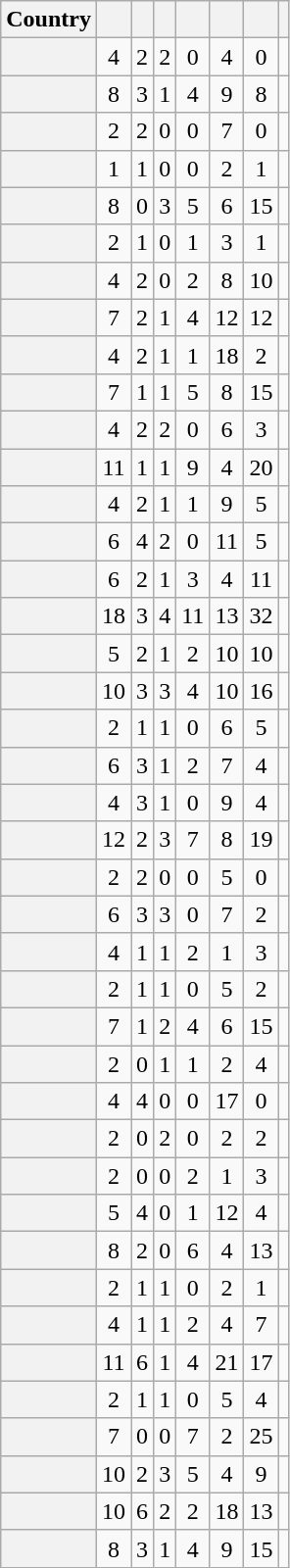<table class="wikitable plainrowheaders sortable">
<tr>
<th>Country</th>
<th scope=col></th>
<th scope=col></th>
<th scope=col></th>
<th scope=col></th>
<th scope=col></th>
<th scope=col></th>
<th scope=col></th>
</tr>
<tr>
<th scope=row align=left></th>
<td align=center>4</td>
<td align=center>2</td>
<td align=center>2</td>
<td align=center>0</td>
<td align=center>4</td>
<td align=center>0</td>
<td align=center></td>
</tr>
<tr>
<th scope=row align=left></th>
<td align=center>8</td>
<td align=center>3</td>
<td align=center>1</td>
<td align=center>4</td>
<td align=center>9</td>
<td align=center>8</td>
<td align=center></td>
</tr>
<tr>
<th scope=row align=left></th>
<td align=center>2</td>
<td align=center>2</td>
<td align=center>0</td>
<td align=center>0</td>
<td align=center>7</td>
<td align=center>0</td>
<td align=center></td>
</tr>
<tr>
<th scope=row align=left></th>
<td align=center>1</td>
<td align=center>1</td>
<td align=center>0</td>
<td align=center>0</td>
<td align=center>2</td>
<td align=center>1</td>
<td align=center></td>
</tr>
<tr>
<th scope=row align=left></th>
<td align=center>8</td>
<td align=center>0</td>
<td align=center>3</td>
<td align=center>5</td>
<td align=center>6</td>
<td align=center>15</td>
<td align=center></td>
</tr>
<tr>
<th scope=row align=left></th>
<td align=center>2</td>
<td align=center>1</td>
<td align=center>0</td>
<td align=center>1</td>
<td align=center>3</td>
<td align=center>1</td>
<td align=center></td>
</tr>
<tr>
<th scope=row align=left></th>
<td align=center>4</td>
<td align=center>2</td>
<td align=center>0</td>
<td align=center>2</td>
<td align=center>8</td>
<td align=center>10</td>
<td align=center></td>
</tr>
<tr>
<th scope=row align=left></th>
<td align=center>7</td>
<td align=center>2</td>
<td align=center>1</td>
<td align=center>4</td>
<td align=center>12</td>
<td align=center>12</td>
<td align=center></td>
</tr>
<tr>
<th scope=row align=left></th>
<td align=center>4</td>
<td align=center>2</td>
<td align=center>1</td>
<td align=center>1</td>
<td align=center>18</td>
<td align=center>2</td>
<td align=center></td>
</tr>
<tr>
<th scope=row align=left></th>
<td align=center>7</td>
<td align=center>1</td>
<td align=center>1</td>
<td align=center>5</td>
<td align=center>8</td>
<td align=center>15</td>
<td align=center></td>
</tr>
<tr>
<th scope=row align=left></th>
<td align=center>4</td>
<td align=center>2</td>
<td align=center>2</td>
<td align=center>0</td>
<td align=center>6</td>
<td align=center>3</td>
<td align=center></td>
</tr>
<tr>
<th scope=row align=left></th>
<td align=center>11</td>
<td align=center>1</td>
<td align=center>1</td>
<td align=center>9</td>
<td align=center>4</td>
<td align=center>20</td>
<td align=center></td>
</tr>
<tr>
<th scope=row align=left></th>
<td align=center>4</td>
<td align=center>2</td>
<td align=center>1</td>
<td align=center>1</td>
<td align=center>9</td>
<td align=center>5</td>
<td align=center></td>
</tr>
<tr>
<th scope=row align=left></th>
<td align=center>6</td>
<td align=center>4</td>
<td align=center>2</td>
<td align=center>0</td>
<td align=center>11</td>
<td align=center>5</td>
<td align=center></td>
</tr>
<tr>
<th scope=row align=left></th>
<td align=center>6</td>
<td align=center>2</td>
<td align=center>1</td>
<td align=center>3</td>
<td align=center>4</td>
<td align=center>11</td>
<td align=center></td>
</tr>
<tr>
<th scope=row align=left></th>
<td align=center>18</td>
<td align=center>3</td>
<td align=center>4</td>
<td align=center>11</td>
<td align=center>13</td>
<td align=center>32</td>
<td align=center></td>
</tr>
<tr>
<th scope=row align=left></th>
<td align=center>5</td>
<td align=center>2</td>
<td align=center>1</td>
<td align=center>2</td>
<td align=center>10</td>
<td align=center>10</td>
<td align=center></td>
</tr>
<tr>
<th scope=row align=left></th>
<td align=center>10</td>
<td align=center>3</td>
<td align=center>3</td>
<td align=center>4</td>
<td align=center>10</td>
<td align=center>16</td>
<td align=center></td>
</tr>
<tr>
<th scope=row align=left></th>
<td align=center>2</td>
<td align=center>1</td>
<td align=center>1</td>
<td align=center>0</td>
<td align=center>6</td>
<td align=center>5</td>
<td align=center></td>
</tr>
<tr>
<th scope=row align=left></th>
<td align=center>6</td>
<td align=center>3</td>
<td align=center>1</td>
<td align=center>2</td>
<td align=center>7</td>
<td align=center>4</td>
<td align=center></td>
</tr>
<tr>
<th scope=row align=left></th>
<td align=center>4</td>
<td align=center>3</td>
<td align=center>1</td>
<td align=center>0</td>
<td align=center>9</td>
<td align=center>4</td>
<td align=center></td>
</tr>
<tr>
<th scope=row align=left></th>
<td align=center>12</td>
<td align=center>2</td>
<td align=center>3</td>
<td align=center>7</td>
<td align=center>8</td>
<td align=center>19</td>
<td align=center></td>
</tr>
<tr>
<th scope=row align=left></th>
<td align=center>2</td>
<td align=center>2</td>
<td align=center>0</td>
<td align=center>0</td>
<td align=center>5</td>
<td align=center>0</td>
<td align=center></td>
</tr>
<tr>
<th scope=row align=left></th>
<td align=center>6</td>
<td align=center>3</td>
<td align=center>3</td>
<td align=center>0</td>
<td align=center>7</td>
<td align=center>2</td>
<td align=center></td>
</tr>
<tr>
<th scope=row align=left></th>
<td align=center>4</td>
<td align=center>1</td>
<td align=center>1</td>
<td align=center>2</td>
<td align=center>1</td>
<td align=center>3</td>
<td align=center></td>
</tr>
<tr>
<th scope=row align=left></th>
<td align=center>2</td>
<td align=center>1</td>
<td align=center>1</td>
<td align=center>0</td>
<td align=center>5</td>
<td align=center>2</td>
<td align=center></td>
</tr>
<tr>
<th scope=row align=left></th>
<td align=center>7</td>
<td align=center>1</td>
<td align=center>2</td>
<td align=center>4</td>
<td align=center>6</td>
<td align=center>15</td>
<td align=center></td>
</tr>
<tr>
<th scope=row align=left></th>
<td align=center>2</td>
<td align=center>0</td>
<td align=center>1</td>
<td align=center>1</td>
<td align=center>2</td>
<td align=center>4</td>
<td align=center></td>
</tr>
<tr>
<th scope=row align=left></th>
<td align=center>4</td>
<td align=center>4</td>
<td align=center>0</td>
<td align=center>0</td>
<td align=center>17</td>
<td align=center>0</td>
<td align=center></td>
</tr>
<tr>
<th scope=row align=left></th>
<td align=center>2</td>
<td align=center>0</td>
<td align=center>2</td>
<td align=center>0</td>
<td align=center>2</td>
<td align=center>2</td>
<td align=center></td>
</tr>
<tr>
<th scope=row align=left></th>
<td align=center>2</td>
<td align=center>0</td>
<td align=center>0</td>
<td align=center>2</td>
<td align=center>1</td>
<td align=center>3</td>
<td align=center></td>
</tr>
<tr>
<th scope=row align=left></th>
<td align=center>5</td>
<td align=center>4</td>
<td align=center>0</td>
<td align=center>1</td>
<td align=center>12</td>
<td align=center>4</td>
<td align=center></td>
</tr>
<tr>
<th scope=row align=left></th>
<td align=center>8</td>
<td align=center>2</td>
<td align=center>0</td>
<td align=center>6</td>
<td align=center>4</td>
<td align=center>13</td>
<td align=center></td>
</tr>
<tr>
<th scope=row align=left></th>
<td align=center>2</td>
<td align=center>1</td>
<td align=center>1</td>
<td align=center>0</td>
<td align=center>2</td>
<td align=center>1</td>
<td align=center></td>
</tr>
<tr>
<th scope=row align=left></th>
<td align=center>4</td>
<td align=center>1</td>
<td align=center>1</td>
<td align=center>2</td>
<td align=center>4</td>
<td align=center>7</td>
<td align=center></td>
</tr>
<tr>
<th scope=row align=left></th>
<td align=center>11</td>
<td align=center>6</td>
<td align=center>1</td>
<td align=center>4</td>
<td align=center>21</td>
<td align=center>17</td>
<td align=center></td>
</tr>
<tr>
<th scope=row align=left></th>
<td align=center>2</td>
<td align=center>1</td>
<td align=center>1</td>
<td align=center>0</td>
<td align=center>5</td>
<td align=center>4</td>
<td align=center></td>
</tr>
<tr>
<th scope=row align=left></th>
<td align=center>7</td>
<td align=center>0</td>
<td align=center>0</td>
<td align=center>7</td>
<td align=center>2</td>
<td align=center>25</td>
<td align=center></td>
</tr>
<tr>
<th scope=row align=left></th>
<td align=center>10</td>
<td align=center>2</td>
<td align=center>3</td>
<td align=center>5</td>
<td align=center>4</td>
<td align=center>9</td>
<td align=center></td>
</tr>
<tr>
<th scope=row align=left></th>
<td align=center>10</td>
<td align=center>6</td>
<td align=center>2</td>
<td align=center>2</td>
<td align=center>18</td>
<td align=center>13</td>
<td align=center></td>
</tr>
<tr>
<th scope=row align=left></th>
<td align=center>8</td>
<td align=center>3</td>
<td align=center>1</td>
<td align=center>4</td>
<td align=center>9</td>
<td align=center>15</td>
<td align=center></td>
</tr>
</table>
